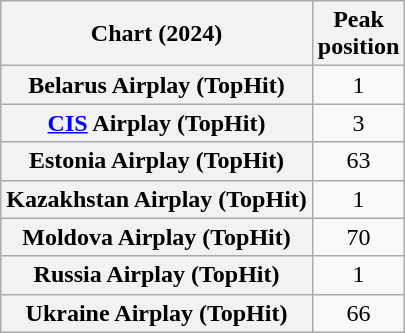<table class="wikitable sortable plainrowheaders" style="text-align:center">
<tr>
<th scope="col">Chart (2024)</th>
<th scope="col">Peak<br>position</th>
</tr>
<tr>
<th scope="row">Belarus Airplay (TopHit)</th>
<td>1</td>
</tr>
<tr>
<th scope="row"><a href='#'>CIS</a> Airplay (TopHit)</th>
<td>3</td>
</tr>
<tr>
<th scope="row">Estonia Airplay (TopHit)</th>
<td>63</td>
</tr>
<tr>
<th scope="row">Kazakhstan Airplay (TopHit)</th>
<td>1</td>
</tr>
<tr>
<th scope="row">Moldova Airplay (TopHit)</th>
<td>70</td>
</tr>
<tr>
<th scope="row">Russia Airplay (TopHit)</th>
<td>1</td>
</tr>
<tr>
<th scope="row">Ukraine Airplay (TopHit)</th>
<td>66</td>
</tr>
</table>
